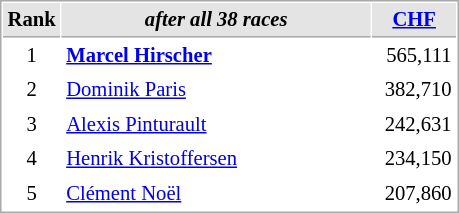<table cellspacing="1" cellpadding="3" style="border:1px solid #aaa; font-size:86%;">
<tr style="background:#e4e4e4;">
<th style="border-bottom:1px solid #aaa; width:10px;">Rank</th>
<th style="border-bottom:1px solid #aaa; width:200px; white-space:nowrap;"><em>after all 38 races</em></th>
<th style="border-bottom:1px solid #aaa; width:50px;"><a href='#'>CHF</a></th>
</tr>
<tr>
<td style="text-align:center;">1</td>
<td><strong> <a href='#'>Marcel Hirscher</a></strong></td>
<td align="right">565,111</td>
</tr>
<tr>
<td style="text-align:center;">2</td>
<td> <a href='#'>Dominik Paris</a></td>
<td align="right">382,710</td>
</tr>
<tr>
<td style="text-align:center;">3</td>
<td> <a href='#'>Alexis Pinturault</a></td>
<td align="right">242,631</td>
</tr>
<tr>
<td style="text-align:center;">4</td>
<td> <a href='#'>Henrik Kristoffersen</a></td>
<td align="right">234,150</td>
</tr>
<tr>
<td style="text-align:center;">5</td>
<td> <a href='#'>Clément Noël</a></td>
<td align="right">207,860</td>
</tr>
</table>
